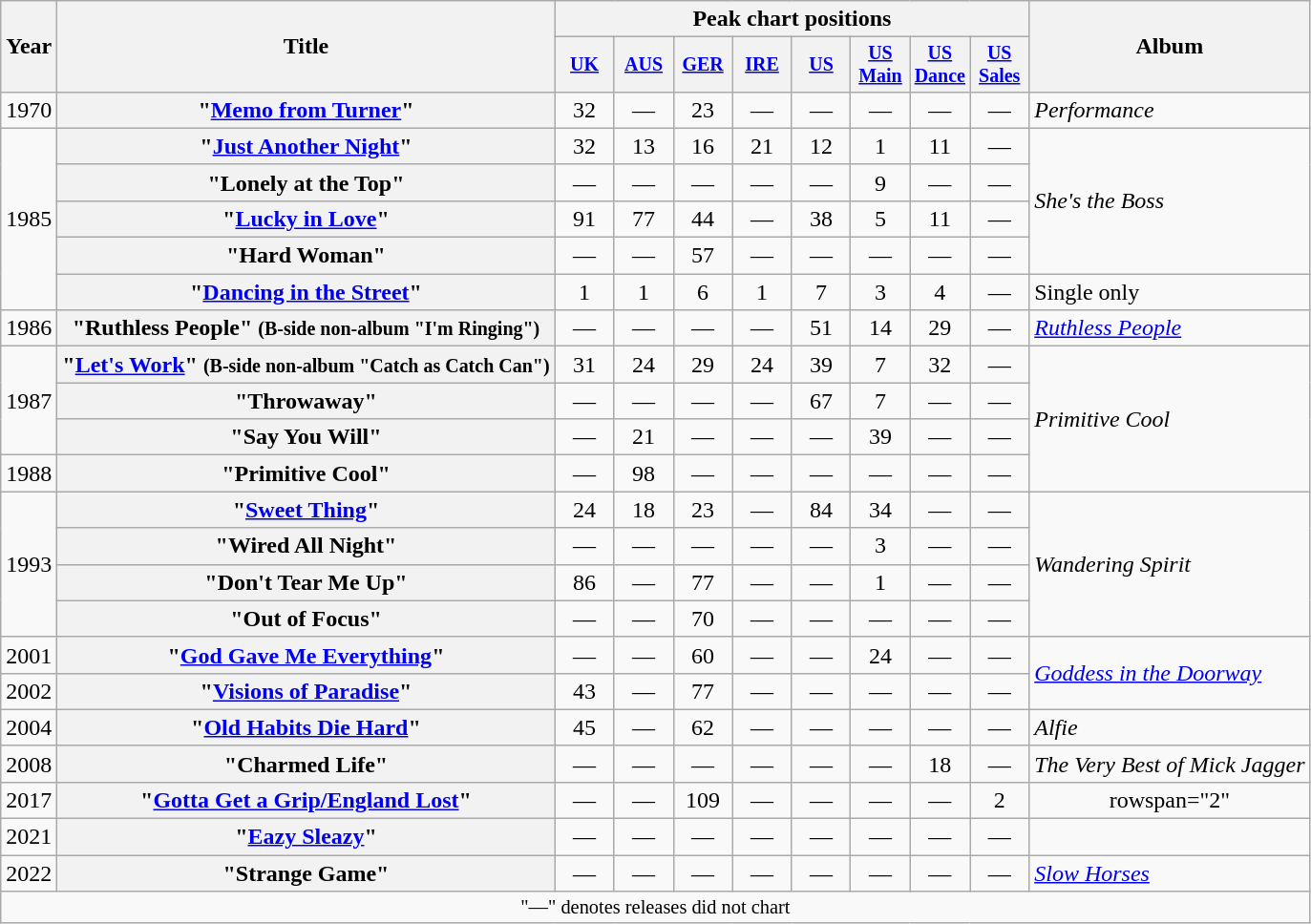<table class="wikitable plainrowheaders" style="text-align:center;">
<tr>
<th scope=col rowspan="2">Year</th>
<th scope=col rowspan="2">Title</th>
<th scope=col colspan="8">Peak chart positions</th>
<th scope=col rowspan="2">Album</th>
</tr>
<tr style="font-size:smaller;">
<th scope=col width="35"><a href='#'>UK</a><br></th>
<th scope=col width="35"><a href='#'>AUS</a><br></th>
<th scope=col width="35"><a href='#'>GER</a><br></th>
<th scope=col width="35"><a href='#'>IRE</a><br></th>
<th scope=col width="35"><a href='#'>US</a><br></th>
<th scope=col width="35"><a href='#'>US<br>Main</a><br></th>
<th scope=col width="35"><a href='#'>US<br>Dance</a><br></th>
<th scope=col width="35"><a href='#'>US<br>Sales</a><br></th>
</tr>
<tr>
<td>1970</td>
<th scope="row">"<a href='#'>Memo from Turner</a>"</th>
<td>32</td>
<td>—</td>
<td>23</td>
<td>—</td>
<td>—</td>
<td>—</td>
<td>—</td>
<td>—</td>
<td style="text-align:left;"><em>Performance</em> </td>
</tr>
<tr>
<td rowspan=5>1985</td>
<th scope="row">"<a href='#'>Just Another Night</a>"</th>
<td>32</td>
<td>13</td>
<td>16</td>
<td>21</td>
<td>12</td>
<td>1</td>
<td>11</td>
<td>—</td>
<td style="text-align:left;" rowspan="4"><em>She's the Boss</em></td>
</tr>
<tr>
<th scope="row">"Lonely at the Top"</th>
<td>—</td>
<td>—</td>
<td>—</td>
<td>—</td>
<td>—</td>
<td>9</td>
<td>—</td>
<td>—</td>
</tr>
<tr>
<th scope="row">"<a href='#'>Lucky in Love</a>"</th>
<td>91</td>
<td>77</td>
<td>44</td>
<td>—</td>
<td>38</td>
<td>5</td>
<td>11</td>
<td>—</td>
</tr>
<tr>
<th scope="row">"Hard Woman"</th>
<td>—</td>
<td>—</td>
<td>57</td>
<td>—</td>
<td>—</td>
<td>—</td>
<td>—</td>
<td>—</td>
</tr>
<tr>
<th scope="row">"<a href='#'>Dancing in the Street</a>" </th>
<td>1</td>
<td>1</td>
<td>6</td>
<td>1</td>
<td>7</td>
<td>3</td>
<td>4</td>
<td>—</td>
<td style="text-align:left;">Single only</td>
</tr>
<tr>
<td>1986</td>
<th scope="row">"Ruthless People" <small>(B-side non-album "I'm Ringing")</small></th>
<td>—</td>
<td>—</td>
<td>—</td>
<td>—</td>
<td>51</td>
<td>14</td>
<td>29</td>
<td>—</td>
<td style="text-align:left;"><em><a href='#'>Ruthless People</a></em> </td>
</tr>
<tr>
<td rowspan=3>1987</td>
<th scope="row">"<a href='#'>Let's Work</a>" <small>(B-side non-album "Catch as Catch Can")</small></th>
<td>31</td>
<td>24</td>
<td>29</td>
<td>24</td>
<td>39</td>
<td>7</td>
<td>32</td>
<td>—</td>
<td style="text-align:left;" rowspan="4"><em>Primitive Cool</em></td>
</tr>
<tr>
<th scope="row">"Throwaway"</th>
<td>—</td>
<td>—</td>
<td>—</td>
<td>—</td>
<td>67</td>
<td>7</td>
<td>—</td>
<td>—</td>
</tr>
<tr>
<th scope="row">"Say You Will"</th>
<td>—</td>
<td>21</td>
<td>—</td>
<td>—</td>
<td>—</td>
<td>39</td>
<td>—</td>
<td>—</td>
</tr>
<tr>
<td>1988</td>
<th scope="row">"Primitive Cool"</th>
<td>—</td>
<td>98</td>
<td>—</td>
<td>—</td>
<td>—</td>
<td>—</td>
<td>—</td>
<td>—</td>
</tr>
<tr>
<td rowspan=4>1993</td>
<th scope="row">"<a href='#'>Sweet Thing</a>"</th>
<td>24</td>
<td>18</td>
<td>23</td>
<td>—</td>
<td>84</td>
<td>34</td>
<td>—</td>
<td>—</td>
<td style="text-align:left;" rowspan="4"><em>Wandering Spirit</em></td>
</tr>
<tr>
<th scope="row">"Wired All Night"</th>
<td>—</td>
<td>—</td>
<td>—</td>
<td>—</td>
<td>—</td>
<td>3</td>
<td>—</td>
<td>—</td>
</tr>
<tr>
<th scope="row">"Don't Tear Me Up"</th>
<td>86</td>
<td>—</td>
<td>77</td>
<td>—</td>
<td>—</td>
<td>1</td>
<td>—</td>
<td>—</td>
</tr>
<tr>
<th scope="row">"Out of Focus"</th>
<td>—</td>
<td>—</td>
<td>70</td>
<td>—</td>
<td>—</td>
<td>—</td>
<td>—</td>
<td>—</td>
</tr>
<tr>
<td>2001</td>
<th scope="row">"<a href='#'>God Gave Me Everything</a>" </th>
<td>—</td>
<td>—</td>
<td>60</td>
<td>—</td>
<td>—</td>
<td>24</td>
<td>—</td>
<td>—</td>
<td style="text-align:left;" rowspan="2"><em><a href='#'>Goddess in the Doorway</a></em></td>
</tr>
<tr>
<td>2002</td>
<th scope="row">"<a href='#'>Visions of Paradise</a>"</th>
<td>43</td>
<td>—</td>
<td>77</td>
<td>—</td>
<td>—</td>
<td>—</td>
<td>—</td>
<td>—</td>
</tr>
<tr>
<td>2004</td>
<th scope="row">"<a href='#'>Old Habits Die Hard</a>" </th>
<td>45</td>
<td>—</td>
<td>62</td>
<td>—</td>
<td>—</td>
<td>—</td>
<td>—</td>
<td>—</td>
<td style="text-align:left;"><em>Alfie</em> </td>
</tr>
<tr>
<td>2008</td>
<th scope="row">"Charmed Life"</th>
<td>—</td>
<td>—</td>
<td>—</td>
<td>—</td>
<td>—</td>
<td>—</td>
<td>18</td>
<td>—</td>
<td style="text-align:left;"><em>The Very Best of Mick Jagger</em></td>
</tr>
<tr>
<td>2017</td>
<th scope="row">"<a href='#'>Gotta Get a Grip/England Lost</a>"</th>
<td>—</td>
<td>—</td>
<td>109</td>
<td>—</td>
<td>—</td>
<td>—</td>
<td>—</td>
<td>2</td>
<td>rowspan="2" </td>
</tr>
<tr>
<td>2021</td>
<th scope="row">"<a href='#'>Eazy Sleazy</a>"</th>
<td>—</td>
<td>—</td>
<td>—</td>
<td>—</td>
<td>—</td>
<td>—</td>
<td>—</td>
<td>—</td>
</tr>
<tr>
<td>2022</td>
<th scope="row">"Strange Game"</th>
<td>—</td>
<td>—</td>
<td>—</td>
<td>—</td>
<td>—</td>
<td>—</td>
<td>—</td>
<td>—</td>
<td style="text-align:left;"><em><a href='#'>Slow Horses</a></em> </td>
</tr>
<tr>
<td colspan="11" style="font-size:85%">"—" denotes releases did not chart</td>
</tr>
</table>
